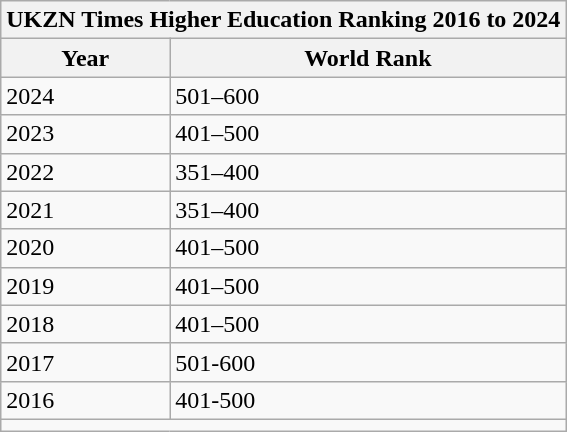<table class="wikitable">
<tr>
<th colspan="2"><strong>UKZN Times Higher Education Ranking 2016 to 2024</strong></th>
</tr>
<tr>
<th>Year</th>
<th>World Rank</th>
</tr>
<tr>
<td>2024</td>
<td>501–600</td>
</tr>
<tr>
<td>2023</td>
<td>401–500</td>
</tr>
<tr>
<td>2022</td>
<td>351–400</td>
</tr>
<tr>
<td>2021</td>
<td>351–400</td>
</tr>
<tr>
<td>2020</td>
<td>401–500</td>
</tr>
<tr>
<td>2019</td>
<td>401–500</td>
</tr>
<tr>
<td>2018</td>
<td>401–500</td>
</tr>
<tr>
<td>2017</td>
<td>501-600</td>
</tr>
<tr>
<td>2016</td>
<td>401-500</td>
</tr>
<tr>
<td colspan="2"></td>
</tr>
</table>
